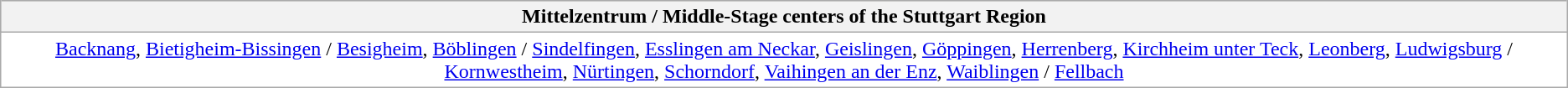<table class="wikitable">
<tr style="background:#c9c9c3">
<th style="border-top:1px;">Mittelzentrum / Middle-Stage centers of the Stuttgart Region</th>
</tr>
<tr style="background:#fff;">
<td style="text-align:center;"><a href='#'>Backnang</a>, <a href='#'>Bietigheim-Bissingen</a> / <a href='#'>Besigheim</a>, <a href='#'>Böblingen</a> / <a href='#'>Sindelfingen</a>, <a href='#'>Esslingen am Neckar</a>, <a href='#'>Geislingen</a>, <a href='#'>Göppingen</a>, <a href='#'>Herrenberg</a>, <a href='#'>Kirchheim unter Teck</a>, <a href='#'>Leonberg</a>, <a href='#'>Ludwigsburg</a> / <a href='#'>Kornwestheim</a>, <a href='#'>Nürtingen</a>, <a href='#'>Schorndorf</a>, <a href='#'>Vaihingen an der Enz</a>, <a href='#'>Waiblingen</a> / <a href='#'>Fellbach</a></td>
</tr>
</table>
